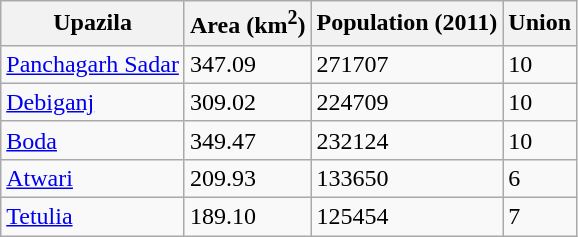<table class="wikitable sortable">
<tr>
<th>Upazila</th>
<th>Area (km<sup>2</sup>)</th>
<th>Population (2011)</th>
<th>Union</th>
</tr>
<tr>
<td><a href='#'>Panchagarh Sadar</a></td>
<td>347.09</td>
<td>271707</td>
<td>10</td>
</tr>
<tr>
<td><a href='#'>Debiganj</a></td>
<td>309.02</td>
<td>224709</td>
<td>10</td>
</tr>
<tr>
<td><a href='#'>Boda</a></td>
<td>349.47</td>
<td>232124</td>
<td>10</td>
</tr>
<tr>
<td><a href='#'>Atwari</a></td>
<td>209.93</td>
<td>133650</td>
<td>6</td>
</tr>
<tr>
<td><a href='#'>Tetulia</a></td>
<td>189.10</td>
<td>125454</td>
<td>7</td>
</tr>
</table>
